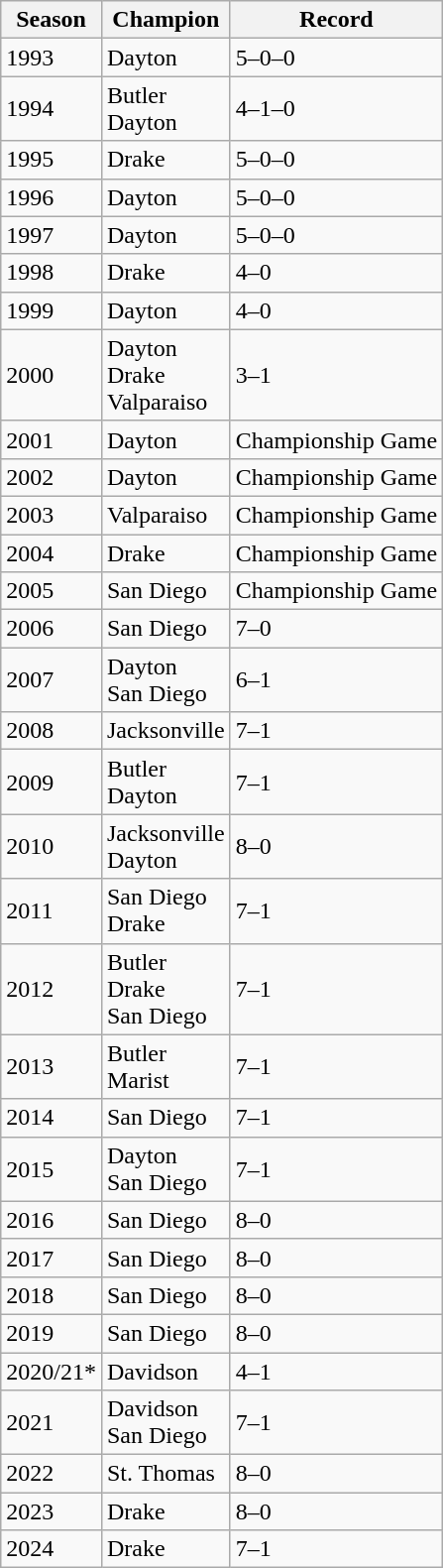<table class="wikitable">
<tr>
<th>Season</th>
<th>Champion</th>
<th>Record</th>
</tr>
<tr>
<td>1993</td>
<td>Dayton</td>
<td>5–0–0</td>
</tr>
<tr>
<td>1994</td>
<td>Butler<br>Dayton</td>
<td>4–1–0</td>
</tr>
<tr>
<td>1995</td>
<td>Drake</td>
<td>5–0–0</td>
</tr>
<tr>
<td>1996</td>
<td>Dayton</td>
<td>5–0–0</td>
</tr>
<tr>
<td>1997</td>
<td>Dayton</td>
<td>5–0–0</td>
</tr>
<tr>
<td>1998</td>
<td>Drake</td>
<td>4–0</td>
</tr>
<tr>
<td>1999</td>
<td>Dayton</td>
<td>4–0</td>
</tr>
<tr>
<td>2000</td>
<td>Dayton<br>Drake<br>Valparaiso</td>
<td>3–1</td>
</tr>
<tr>
<td>2001</td>
<td>Dayton</td>
<td>Championship Game</td>
</tr>
<tr>
<td>2002</td>
<td>Dayton</td>
<td>Championship Game</td>
</tr>
<tr>
<td>2003</td>
<td>Valparaiso</td>
<td>Championship Game</td>
</tr>
<tr>
<td>2004</td>
<td>Drake</td>
<td>Championship Game</td>
</tr>
<tr>
<td>2005</td>
<td>San Diego</td>
<td>Championship Game</td>
</tr>
<tr>
<td>2006</td>
<td>San Diego</td>
<td>7–0</td>
</tr>
<tr>
<td>2007</td>
<td>Dayton<br>San Diego</td>
<td>6–1</td>
</tr>
<tr>
<td>2008</td>
<td>Jacksonville</td>
<td>7–1</td>
</tr>
<tr>
<td>2009</td>
<td>Butler<br>Dayton</td>
<td>7–1</td>
</tr>
<tr>
<td>2010</td>
<td>Jacksonville<br>Dayton</td>
<td>8–0</td>
</tr>
<tr>
<td>2011</td>
<td>San Diego<br>Drake</td>
<td>7–1</td>
</tr>
<tr>
<td>2012</td>
<td>Butler<br>Drake<br>San Diego</td>
<td>7–1</td>
</tr>
<tr>
<td>2013</td>
<td>Butler<br>Marist</td>
<td>7–1</td>
</tr>
<tr>
<td>2014</td>
<td>San Diego</td>
<td>7–1</td>
</tr>
<tr>
<td>2015</td>
<td>Dayton<br>San Diego</td>
<td>7–1</td>
</tr>
<tr>
<td>2016</td>
<td>San Diego</td>
<td>8–0</td>
</tr>
<tr>
<td>2017</td>
<td>San Diego</td>
<td>8–0</td>
</tr>
<tr>
<td>2018</td>
<td>San Diego</td>
<td>8–0</td>
</tr>
<tr>
<td>2019</td>
<td>San Diego</td>
<td>8–0</td>
</tr>
<tr>
<td>2020/21*</td>
<td>Davidson</td>
<td>4–1</td>
</tr>
<tr>
<td>2021</td>
<td>Davidson<br>San Diego</td>
<td>7–1</td>
</tr>
<tr>
<td>2022</td>
<td>St. Thomas</td>
<td>8–0</td>
</tr>
<tr>
<td>2023</td>
<td>Drake</td>
<td>8–0</td>
</tr>
<tr>
<td>2024</td>
<td>Drake</td>
<td>7–1</td>
</tr>
</table>
